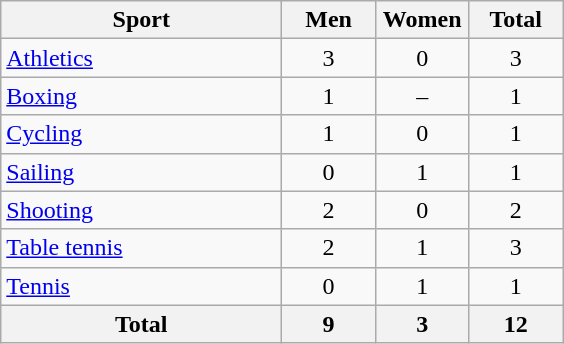<table class="wikitable sortable" style="text-align:center;">
<tr>
<th width=180>Sport</th>
<th width=55>Men</th>
<th width=55>Women</th>
<th width=55>Total</th>
</tr>
<tr>
<td align=left><a href='#'>Athletics</a></td>
<td>3</td>
<td>0</td>
<td>3</td>
</tr>
<tr>
<td align=left><a href='#'>Boxing</a></td>
<td>1</td>
<td>–</td>
<td>1</td>
</tr>
<tr>
<td align=left><a href='#'>Cycling</a></td>
<td>1</td>
<td>0</td>
<td>1</td>
</tr>
<tr>
<td align=left><a href='#'>Sailing</a></td>
<td>0</td>
<td>1</td>
<td>1</td>
</tr>
<tr>
<td align=left><a href='#'>Shooting</a></td>
<td>2</td>
<td>0</td>
<td>2</td>
</tr>
<tr>
<td align=left><a href='#'>Table tennis</a></td>
<td>2</td>
<td>1</td>
<td>3</td>
</tr>
<tr>
<td align=left><a href='#'>Tennis</a></td>
<td>0</td>
<td>1</td>
<td>1</td>
</tr>
<tr>
<th>Total</th>
<th>9</th>
<th>3</th>
<th>12</th>
</tr>
</table>
